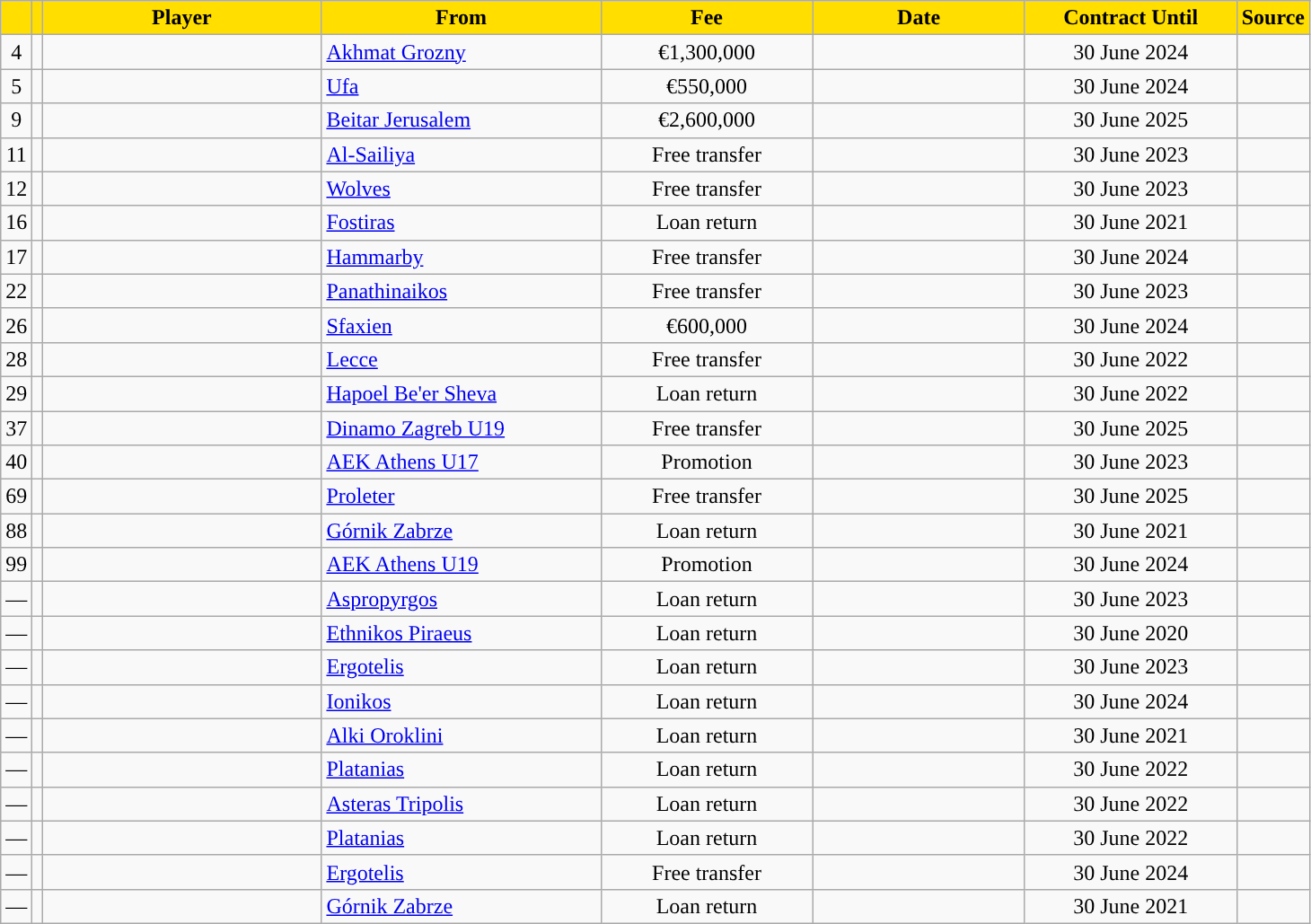<table class="wikitable sortable">
<tr>
<th style="background:#FFDE00"></th>
<th style="background:#FFDE00"></th>
<th width=200 style="background:#FFDE00">Player</th>
<th width=200 style="background:#FFDE00">From</th>
<th width=150 style="background:#FFDE00">Fee</th>
<th width=150 style="background:#FFDE00">Date</th>
<th width=150 style="background:#FFDE00">Contract Until</th>
<th style="background:#FFDE00">Source</th>
</tr>
<tr>
<td align=center>4</td>
<td align=center></td>
<td></td>
<td> <a href='#'>Akhmat Grozny</a></td>
<td align=center>€1,300,000</td>
<td align=center></td>
<td align=center>30 June 2024</td>
<td align=center></td>
</tr>
<tr>
<td align=center>5</td>
<td align=center></td>
<td></td>
<td> <a href='#'>Ufa</a></td>
<td align=center>€550,000</td>
<td align=center></td>
<td align=center>30 June 2024</td>
<td align=center></td>
</tr>
<tr>
<td align=center>9</td>
<td align=center></td>
<td></td>
<td> <a href='#'>Beitar Jerusalem</a></td>
<td align=center>€2,600,000</td>
<td align=center></td>
<td align=center>30 June 2025</td>
<td align=center></td>
</tr>
<tr>
<td align=center>11</td>
<td align=center></td>
<td></td>
<td> <a href='#'>Al-Sailiya</a></td>
<td align=center>Free transfer</td>
<td align=center></td>
<td align=center>30 June 2023</td>
<td align=center></td>
</tr>
<tr>
<td align=center>12</td>
<td align=center></td>
<td></td>
<td> <a href='#'>Wolves</a></td>
<td align=center>Free transfer</td>
<td align=center></td>
<td align=center>30 June 2023</td>
<td align=center></td>
</tr>
<tr>
<td align=center>16</td>
<td align=center></td>
<td></td>
<td> <a href='#'>Fostiras</a></td>
<td align=center>Loan return</td>
<td align=center></td>
<td align=center>30 June 2021</td>
<td align=center></td>
</tr>
<tr>
<td align=center>17</td>
<td align=center></td>
<td></td>
<td> <a href='#'>Hammarby</a></td>
<td align=center>Free transfer</td>
<td align=center></td>
<td align=center>30 June 2024</td>
<td align=center></td>
</tr>
<tr>
<td align=center>22</td>
<td align=center></td>
<td></td>
<td> <a href='#'>Panathinaikos</a></td>
<td align=center>Free transfer</td>
<td align=center></td>
<td align=center>30 June 2023</td>
<td align=center></td>
</tr>
<tr>
<td align=center>26</td>
<td align=center></td>
<td></td>
<td> <a href='#'>Sfaxien</a></td>
<td align=center>€600,000</td>
<td align=center></td>
<td align=center>30 June 2024</td>
<td align=center></td>
</tr>
<tr>
<td align=center>28</td>
<td align=center></td>
<td></td>
<td> <a href='#'>Lecce</a></td>
<td align=center>Free transfer</td>
<td align=center></td>
<td align=center>30 June 2022</td>
<td align=center></td>
</tr>
<tr>
<td align=center>29</td>
<td align=center></td>
<td></td>
<td> <a href='#'>Hapoel Be'er Sheva</a></td>
<td align=center>Loan return</td>
<td align=center></td>
<td align=center>30 June 2022</td>
<td align=center></td>
</tr>
<tr>
<td align=center>37</td>
<td align=center></td>
<td></td>
<td> <a href='#'>Dinamo Zagreb U19</a></td>
<td align=center>Free transfer</td>
<td align=center></td>
<td align=center>30 June 2025</td>
<td align=center></td>
</tr>
<tr>
<td align=center>40</td>
<td align=center></td>
<td></td>
<td> <a href='#'>AEK Athens U17</a></td>
<td align=center>Promotion</td>
<td align=center></td>
<td align=center>30 June 2023</td>
<td align=center></td>
</tr>
<tr>
<td align=center>69</td>
<td align=center></td>
<td></td>
<td> <a href='#'>Proleter</a></td>
<td align=center>Free transfer</td>
<td align=center></td>
<td align=center>30 June 2025</td>
<td align=center></td>
</tr>
<tr>
<td align=center>88</td>
<td align=center></td>
<td></td>
<td> <a href='#'>Górnik Zabrze</a></td>
<td align=center>Loan return</td>
<td align=center></td>
<td align=center>30 June 2021</td>
<td align=center></td>
</tr>
<tr>
<td align=center>99</td>
<td align=center></td>
<td></td>
<td> <a href='#'>AEK Athens U19</a></td>
<td align=center>Promotion</td>
<td align=center></td>
<td align=center>30 June 2024</td>
<td align=center></td>
</tr>
<tr>
<td align=center>—</td>
<td align=center></td>
<td></td>
<td> <a href='#'>Aspropyrgos</a></td>
<td align=center>Loan return</td>
<td align=center></td>
<td align=center>30 June 2023</td>
<td align=center></td>
</tr>
<tr>
<td align=center>—</td>
<td align=center></td>
<td></td>
<td> <a href='#'>Ethnikos Piraeus</a></td>
<td align=center>Loan return</td>
<td align=center></td>
<td align=center>30 June 2020</td>
<td align=center></td>
</tr>
<tr>
<td align=center>—</td>
<td align=center></td>
<td></td>
<td> <a href='#'>Ergotelis</a></td>
<td align=center>Loan return</td>
<td align=center></td>
<td align=center>30 June 2023</td>
<td align=center></td>
</tr>
<tr>
<td align=center>—</td>
<td align=center></td>
<td></td>
<td> <a href='#'>Ionikos</a></td>
<td align=center>Loan return</td>
<td align=center></td>
<td align=center>30 June 2024</td>
<td align=center></td>
</tr>
<tr>
<td align=center>—</td>
<td align=center></td>
<td></td>
<td> <a href='#'>Alki Oroklini</a></td>
<td align=center>Loan return</td>
<td align=center></td>
<td align=center>30 June 2021</td>
<td align=center></td>
</tr>
<tr>
<td align=center>—</td>
<td align=center></td>
<td></td>
<td> <a href='#'>Platanias</a></td>
<td align=center>Loan return</td>
<td align=center></td>
<td align=center>30 June 2022</td>
<td align=center></td>
</tr>
<tr>
<td align=center>—</td>
<td align=center></td>
<td></td>
<td> <a href='#'>Asteras Tripolis</a></td>
<td align=center>Loan return</td>
<td align=center></td>
<td align=center>30 June 2022</td>
<td align=center></td>
</tr>
<tr>
<td align=center>—</td>
<td align=center></td>
<td></td>
<td> <a href='#'>Platanias</a></td>
<td align=center>Loan return</td>
<td align=center></td>
<td align=center>30 June 2022</td>
<td align=center></td>
</tr>
<tr>
<td align=center>—</td>
<td align=center></td>
<td></td>
<td> <a href='#'>Ergotelis</a></td>
<td align=center>Free transfer</td>
<td align=center></td>
<td align=center>30 June 2024</td>
<td align=center></td>
</tr>
<tr>
<td align=center>—</td>
<td align=center></td>
<td></td>
<td> <a href='#'>Górnik Zabrze</a></td>
<td align=center>Loan return</td>
<td align=center></td>
<td align=center>30 June 2021</td>
<td align=center></td>
</tr>
</table>
